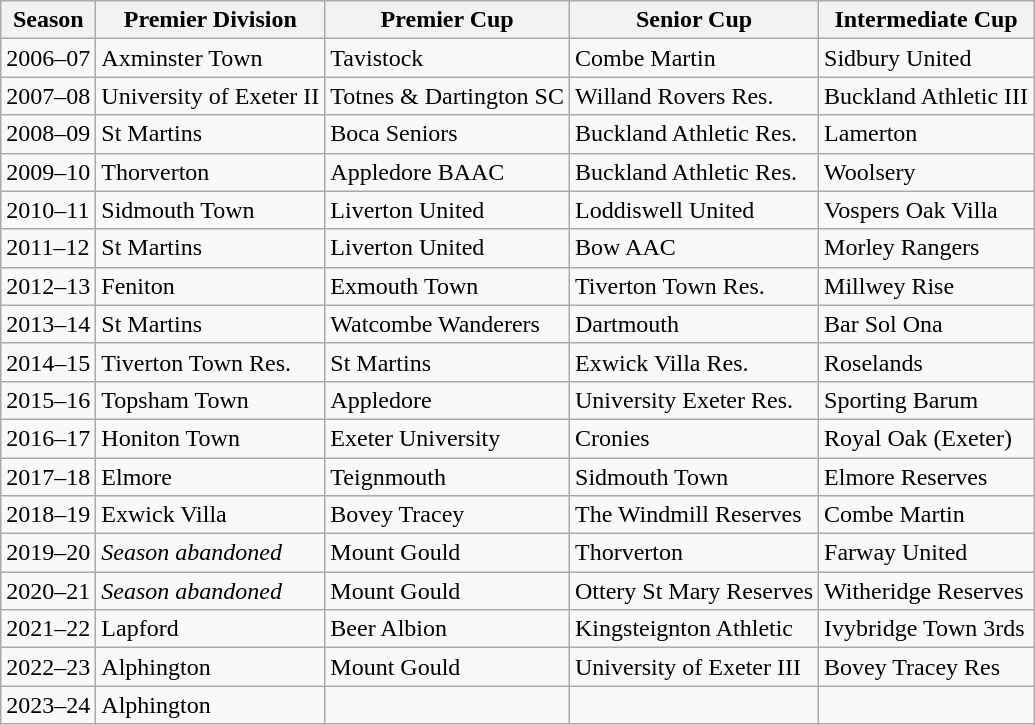<table class="wikitable">
<tr>
<th>Season</th>
<th>Premier Division</th>
<th>Premier Cup</th>
<th>Senior Cup</th>
<th>Intermediate Cup</th>
</tr>
<tr>
<td>2006–07</td>
<td>Axminster Town</td>
<td>Tavistock</td>
<td>Combe Martin</td>
<td>Sidbury United</td>
</tr>
<tr>
<td>2007–08</td>
<td>University of Exeter II</td>
<td>Totnes & Dartington SC</td>
<td>Willand Rovers Res.</td>
<td>Buckland Athletic III</td>
</tr>
<tr>
<td>2008–09</td>
<td>St Martins</td>
<td>Boca Seniors</td>
<td>Buckland Athletic Res.</td>
<td>Lamerton</td>
</tr>
<tr>
<td>2009–10</td>
<td>Thorverton</td>
<td>Appledore BAAC</td>
<td>Buckland Athletic Res.</td>
<td>Woolsery</td>
</tr>
<tr>
<td>2010–11</td>
<td>Sidmouth Town</td>
<td>Liverton United</td>
<td>Loddiswell United</td>
<td>Vospers Oak Villa</td>
</tr>
<tr>
<td>2011–12</td>
<td>St Martins</td>
<td>Liverton United</td>
<td>Bow AAC</td>
<td>Morley Rangers</td>
</tr>
<tr>
<td>2012–13</td>
<td>Feniton</td>
<td>Exmouth Town</td>
<td>Tiverton Town Res.</td>
<td>Millwey Rise</td>
</tr>
<tr>
<td>2013–14</td>
<td>St Martins</td>
<td>Watcombe Wanderers</td>
<td>Dartmouth</td>
<td>Bar Sol Ona</td>
</tr>
<tr>
<td>2014–15</td>
<td>Tiverton Town Res.</td>
<td>St Martins</td>
<td>Exwick Villa Res.</td>
<td>Roselands</td>
</tr>
<tr>
<td>2015–16</td>
<td>Topsham Town</td>
<td>Appledore</td>
<td>University Exeter Res.</td>
<td>Sporting Barum</td>
</tr>
<tr>
<td>2016–17</td>
<td>Honiton Town</td>
<td>Exeter University</td>
<td>Cronies</td>
<td>Royal Oak (Exeter)</td>
</tr>
<tr>
<td>2017–18</td>
<td>Elmore</td>
<td>Teignmouth</td>
<td>Sidmouth Town</td>
<td>Elmore Reserves</td>
</tr>
<tr>
<td>2018–19</td>
<td>Exwick Villa</td>
<td>Bovey Tracey</td>
<td>The Windmill Reserves</td>
<td>Combe Martin</td>
</tr>
<tr>
<td>2019–20</td>
<td><em>Season abandoned</em></td>
<td>Mount Gould</td>
<td>Thorverton</td>
<td>Farway United</td>
</tr>
<tr>
<td>2020–21</td>
<td><em>Season abandoned</em></td>
<td>Mount Gould</td>
<td>Ottery St Mary Reserves</td>
<td>Witheridge Reserves</td>
</tr>
<tr>
<td>2021–22</td>
<td>Lapford</td>
<td>Beer Albion</td>
<td>Kingsteignton Athletic</td>
<td>Ivybridge Town 3rds</td>
</tr>
<tr>
<td>2022–23</td>
<td>Alphington</td>
<td>Mount Gould</td>
<td>University of Exeter III</td>
<td>Bovey Tracey Res</td>
</tr>
<tr>
<td>2023–24</td>
<td>Alphington</td>
<td></td>
<td></td>
<td></td>
</tr>
</table>
